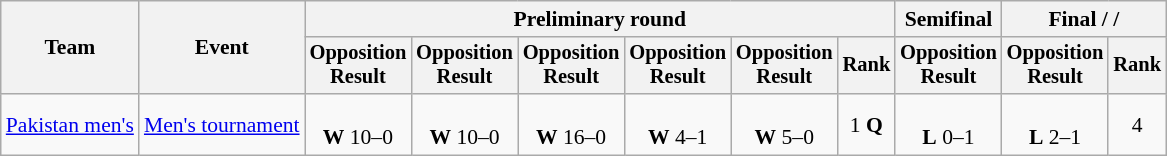<table class=wikitable style=font-size:90%;text-align:center>
<tr>
<th rowspan=2>Team</th>
<th rowspan=2>Event</th>
<th colspan=6>Preliminary round</th>
<th>Semifinal</th>
<th colspan=2>Final /  / </th>
</tr>
<tr style=font-size:95%>
<th>Opposition<br>Result</th>
<th>Opposition<br>Result</th>
<th>Opposition<br>Result</th>
<th>Opposition<br>Result</th>
<th>Opposition<br>Result</th>
<th>Rank</th>
<th>Opposition<br>Result</th>
<th>Opposition<br>Result</th>
<th>Rank</th>
</tr>
<tr>
<td align=left><a href='#'>Pakistan men's</a></td>
<td align=left><a href='#'>Men's tournament</a></td>
<td><br><strong>W</strong> 10–0</td>
<td><br><strong>W</strong> 10–0</td>
<td><br><strong>W</strong> 16–0</td>
<td><br><strong>W</strong> 4–1</td>
<td><br><strong>W</strong> 5–0</td>
<td>1 <strong>Q</strong></td>
<td><br><strong>L</strong> 0–1</td>
<td><br><strong>L</strong> 2–1</td>
<td>4</td>
</tr>
</table>
